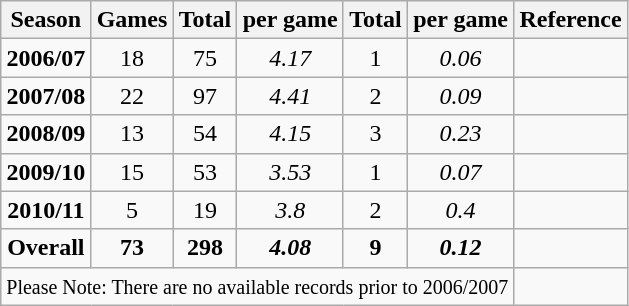<table class="wikitable" style="text-align:center">
<tr>
<th>Season</th>
<th>Games</th>
<th>Total </th>
<th> per game</th>
<th>Total </th>
<th> per game</th>
<th>Reference</th>
</tr>
<tr>
<td><strong>2006/07</strong></td>
<td>18</td>
<td>75</td>
<td><em>4.17</em></td>
<td>1</td>
<td><em>0.06</em></td>
<td></td>
</tr>
<tr>
<td><strong>2007/08</strong></td>
<td>22</td>
<td>97</td>
<td><em>4.41</em></td>
<td>2</td>
<td><em>0.09</em></td>
<td></td>
</tr>
<tr>
<td><strong>2008/09</strong></td>
<td>13</td>
<td>54</td>
<td><em>4.15</em></td>
<td>3</td>
<td><em>0.23</em></td>
<td></td>
</tr>
<tr>
<td><strong>2009/10</strong></td>
<td>15</td>
<td>53</td>
<td><em>3.53</em></td>
<td>1</td>
<td><em>0.07</em></td>
<td></td>
</tr>
<tr>
<td><strong>2010/11</strong></td>
<td>5</td>
<td>19</td>
<td><em>3.8</em></td>
<td>2</td>
<td><em>0.4</em></td>
<td></td>
</tr>
<tr>
<td><strong>Overall</strong></td>
<td><strong>73</strong></td>
<td><strong>298</strong></td>
<td><strong><em>4.08</em></strong></td>
<td><strong>9</strong></td>
<td><strong><em>0.12</em></strong></td>
<td></td>
</tr>
<tr>
<td colspan="6" align="left"><small>Please Note: There are no available records prior to 2006/2007</small></td>
</tr>
</table>
